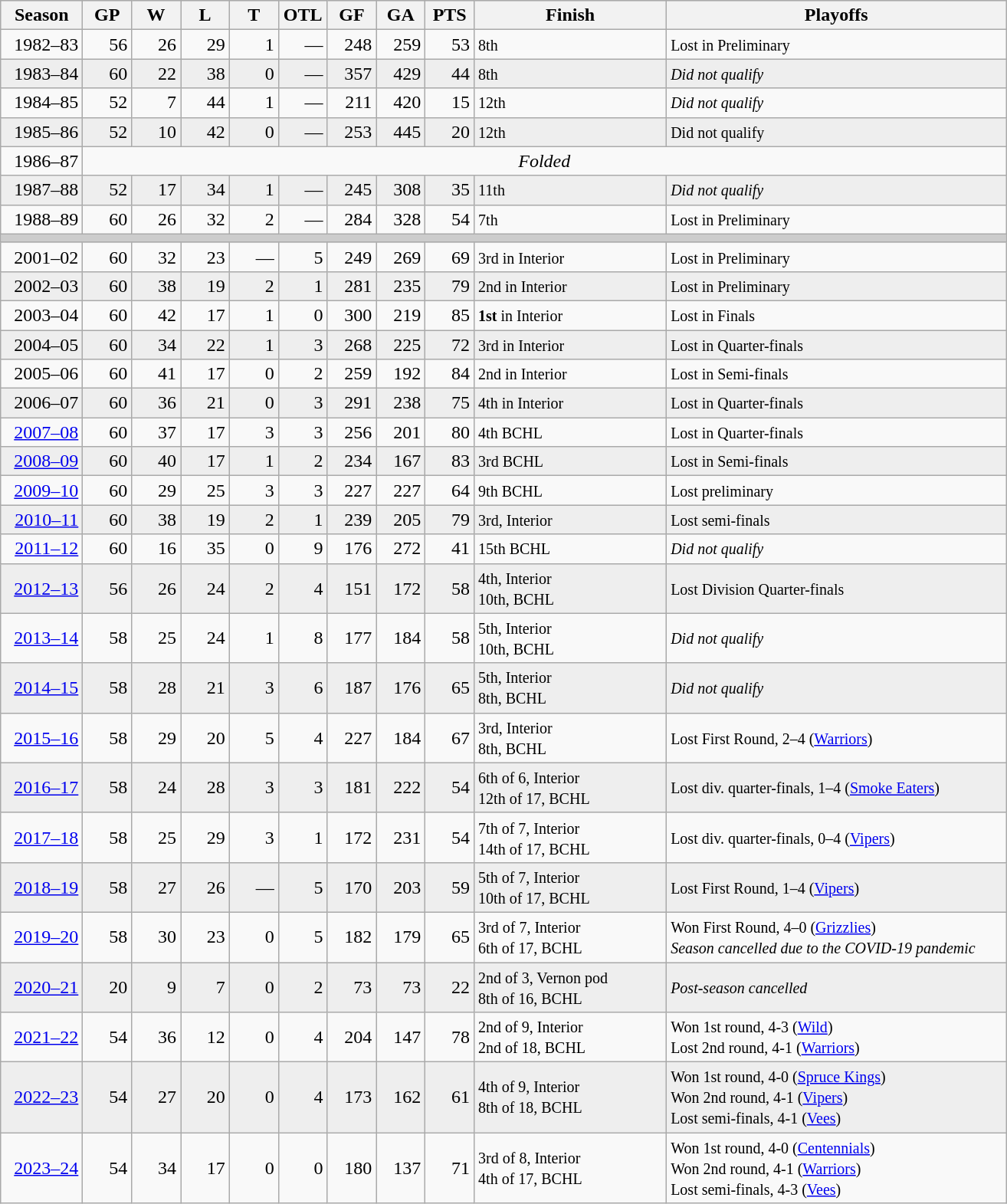<table class="wikitable">
<tr style="min-width:55em; font-weight:bold;text-align:right; background:#ddd;"|>
<th style=width:4em>Season</th>
<th style=width:2.2em><abbr>GP</abbr></th>
<th style=width:2.2em><abbr>W</abbr></th>
<th style=width:2.2em><abbr>L</abbr></th>
<th style=width:2.2em><abbr>T</abbr></th>
<th style=width:2.2em><abbr>OTL</abbr></th>
<th style=width:2.2em><abbr>GF</abbr></th>
<th style=width:2.2em><abbr>GA</abbr></th>
<th style=width:2.2em><abbr>PTS</abbr></th>
<th style=width:10em>Finish</th>
<th style=width:18em>Playoffs</th>
</tr>
<tr align=right>
<td>1982–83</td>
<td>56</td>
<td>26</td>
<td>29</td>
<td>1</td>
<td>—</td>
<td>248</td>
<td>259</td>
<td>53</td>
<td align=left><small>8th</small></td>
<td align=left><small>Lost in Preliminary</small></td>
</tr>
<tr style="background:#eee;" align=right>
<td>1983–84</td>
<td>60</td>
<td>22</td>
<td>38</td>
<td>0</td>
<td>—</td>
<td>357</td>
<td>429</td>
<td>44</td>
<td align=left><small>8th</small></td>
<td align=left><small><em>Did not qualify</em></small></td>
</tr>
<tr align=right>
<td>1984–85</td>
<td>52</td>
<td>7</td>
<td>44</td>
<td>1</td>
<td>—</td>
<td>211</td>
<td>420</td>
<td>15</td>
<td align=left><small>12th</small></td>
<td align=left><small><em>Did not qualify</em></small></td>
</tr>
<tr style="background:#eee;" align=right>
<td>1985–86</td>
<td>52</td>
<td>10</td>
<td>42</td>
<td>0</td>
<td>—</td>
<td>253</td>
<td>445</td>
<td>20</td>
<td align=left><small>12th</small></td>
<td align=left><small>Did not qualify</small></td>
</tr>
<tr align=right>
<td>1986–87</td>
<td colspan=10; align=center><em>Folded</em></td>
</tr>
<tr style="background:#eee;" align=right>
<td>1987–88</td>
<td>52</td>
<td>17</td>
<td>34</td>
<td>1</td>
<td>—</td>
<td>245</td>
<td>308</td>
<td>35</td>
<td align=left><small>11th</small></td>
<td align=left><small><em>Did not qualify</em></small></td>
</tr>
<tr align=right>
<td>1988–89</td>
<td>60</td>
<td>26</td>
<td>32</td>
<td>2</td>
<td>—</td>
<td>284</td>
<td>328</td>
<td>54</td>
<td align=left><small>7th</small></td>
<td align=left><small>Lost in Preliminary</small></td>
</tr>
<tr bgcolor="#cccccc">
<td colspan=11></td>
</tr>
<tr align=right>
<td>2001–02</td>
<td>60</td>
<td>32</td>
<td>23</td>
<td>—</td>
<td>5</td>
<td>249</td>
<td>269</td>
<td>69</td>
<td align=left><small>3rd in Interior</small></td>
<td align=left><small>Lost in Preliminary</small></td>
</tr>
<tr style="background:#eee;" align=right>
<td>2002–03</td>
<td>60</td>
<td>38</td>
<td>19</td>
<td>2</td>
<td>1</td>
<td>281</td>
<td>235</td>
<td>79</td>
<td align=left><small>2nd in Interior</small></td>
<td align=left><small>Lost in Preliminary</small></td>
</tr>
<tr align=right>
<td>2003–04</td>
<td>60</td>
<td>42</td>
<td>17</td>
<td>1</td>
<td>0</td>
<td>300</td>
<td>219</td>
<td>85</td>
<td align=left><small><strong> 1st</strong> in Interior</small></td>
<td align=left><small>Lost in Finals</small></td>
</tr>
<tr style="background:#eee;" align=right>
<td>2004–05</td>
<td>60</td>
<td>34</td>
<td>22</td>
<td>1</td>
<td>3</td>
<td>268</td>
<td>225</td>
<td>72</td>
<td align=left><small>3rd in Interior</small></td>
<td align=left><small>Lost in Quarter-finals</small></td>
</tr>
<tr align=right>
<td>2005–06</td>
<td>60</td>
<td>41</td>
<td>17</td>
<td>0</td>
<td>2</td>
<td>259</td>
<td>192</td>
<td>84</td>
<td align=left><small>2nd in Interior</small></td>
<td align=left><small>Lost in Semi-finals</small></td>
</tr>
<tr style="background:#eee;" align=right>
<td>2006–07</td>
<td>60</td>
<td>36</td>
<td>21</td>
<td>0</td>
<td>3</td>
<td>291</td>
<td>238</td>
<td>75</td>
<td align=left><small>4th in Interior</small></td>
<td align=left><small>Lost in Quarter-finals</small></td>
</tr>
<tr align=right>
<td><a href='#'>2007–08</a></td>
<td>60</td>
<td>37</td>
<td>17</td>
<td>3</td>
<td>3</td>
<td>256</td>
<td>201</td>
<td>80</td>
<td align=left><small>4th BCHL</small></td>
<td align=left><small>Lost in Quarter-finals</small></td>
</tr>
<tr style="background:#eee;" align=right>
<td><a href='#'>2008–09</a></td>
<td>60</td>
<td>40</td>
<td>17</td>
<td>1</td>
<td>2</td>
<td>234</td>
<td>167</td>
<td>83</td>
<td align=left><small>3rd BCHL</small></td>
<td align=left><small>Lost in Semi-finals</small></td>
</tr>
<tr align=right>
<td><a href='#'>2009–10</a></td>
<td>60</td>
<td>29</td>
<td>25</td>
<td>3</td>
<td>3</td>
<td>227</td>
<td>227</td>
<td>64</td>
<td align=left><small>9th BCHL</small></td>
<td align=left><small>Lost preliminary</small></td>
</tr>
<tr style="background:#eee;" align=right>
<td><a href='#'>2010–11</a></td>
<td>60</td>
<td>38</td>
<td>19</td>
<td>2</td>
<td>1</td>
<td>239</td>
<td>205</td>
<td>79</td>
<td align=left><small>3rd, Interior</small></td>
<td align=left><small>Lost semi-finals</small></td>
</tr>
<tr align=right>
<td><a href='#'>2011–12</a></td>
<td>60</td>
<td>16</td>
<td>35</td>
<td>0</td>
<td>9</td>
<td>176</td>
<td>272</td>
<td>41</td>
<td align=left><small>15th BCHL</small></td>
<td align=left><small><em>Did not qualify</em></small></td>
</tr>
<tr style="background:#eee;" align=right>
<td><a href='#'>2012–13</a></td>
<td>56</td>
<td>26</td>
<td>24</td>
<td>2</td>
<td>4</td>
<td>151</td>
<td>172</td>
<td>58</td>
<td align=left><small>4th, Interior<br>10th, BCHL</small></td>
<td align=left><small>Lost Division Quarter-finals</small></td>
</tr>
<tr align=right>
<td><a href='#'>2013–14</a></td>
<td>58</td>
<td>25</td>
<td>24</td>
<td>1</td>
<td>8</td>
<td>177</td>
<td>184</td>
<td>58</td>
<td align=left><small>5th, Interior<br>10th, BCHL</small></td>
<td align=left><small><em>Did not qualify</em></small></td>
</tr>
<tr style="background:#eee;" align=right>
<td><a href='#'>2014–15</a></td>
<td>58</td>
<td>28</td>
<td>21</td>
<td>3</td>
<td>6</td>
<td>187</td>
<td>176</td>
<td>65</td>
<td align=left><small>5th, Interior<br>8th, BCHL</small></td>
<td align=left><small><em>Did not qualify</em></small></td>
</tr>
<tr align=right>
<td><a href='#'>2015–16</a></td>
<td>58</td>
<td>29</td>
<td>20</td>
<td>5</td>
<td>4</td>
<td>227</td>
<td>184</td>
<td>67</td>
<td align=left><small>3rd, Interior<br>8th, BCHL</small></td>
<td align=left><small>Lost First Round, 2–4 (<a href='#'>Warriors</a>)</small></td>
</tr>
<tr style="background:#eee;" align=right>
<td><a href='#'>2016–17</a></td>
<td>58</td>
<td>24</td>
<td>28</td>
<td>3</td>
<td>3</td>
<td>181</td>
<td>222</td>
<td>54</td>
<td align=left><small>6th of 6, Interior<br>12th of 17, BCHL</small></td>
<td align=left><small>Lost div. quarter-finals, 1–4 (<a href='#'>Smoke Eaters</a>)</small></td>
</tr>
<tr align=right>
<td><a href='#'>2017–18</a></td>
<td>58</td>
<td>25</td>
<td>29</td>
<td>3</td>
<td>1</td>
<td>172</td>
<td>231</td>
<td>54</td>
<td align=left><small>7th of 7, Interior<br>14th of 17, BCHL</small></td>
<td align=left><small>Lost div. quarter-finals, 0–4 (<a href='#'>Vipers</a>)</small></td>
</tr>
<tr style="background:#eee;" align=right>
<td><a href='#'>2018–19</a></td>
<td>58</td>
<td>27</td>
<td>26</td>
<td>—</td>
<td>5</td>
<td>170</td>
<td>203</td>
<td>59</td>
<td align=left><small>5th of 7, Interior<br>10th of 17, BCHL</small></td>
<td align=left><small>Lost First Round, 1–4 (<a href='#'>Vipers</a>)</small></td>
</tr>
<tr align=right>
<td><a href='#'>2019–20</a></td>
<td>58</td>
<td>30</td>
<td>23</td>
<td>0</td>
<td>5</td>
<td>182</td>
<td>179</td>
<td>65</td>
<td align=left><small>3rd of 7, Interior<br>6th of 17, BCHL</small></td>
<td align=left><small>Won First Round, 4–0 (<a href='#'>Grizzlies</a>)<br><em>Season cancelled due to the COVID-19 pandemic</em></small></td>
</tr>
<tr style="background:#eee;" align=right>
<td><a href='#'>2020–21</a></td>
<td>20</td>
<td>9</td>
<td>7</td>
<td>0</td>
<td>2</td>
<td>73</td>
<td>73</td>
<td>22</td>
<td align=left><small>2nd of 3, Vernon pod<br>8th of 16, BCHL</small></td>
<td align=left><small><em>Post-season cancelled</em></small></td>
</tr>
<tr align=right>
<td><a href='#'>2021–22</a></td>
<td>54</td>
<td>36</td>
<td>12</td>
<td>0</td>
<td>4</td>
<td>204</td>
<td>147</td>
<td>78</td>
<td align=left><small>2nd of 9, Interior<br>2nd of 18, BCHL</small></td>
<td align=left><small>Won 1st round, 4-3 (<a href='#'>Wild</a>)<br>Lost 2nd round, 4-1 (<a href='#'>Warriors</a>)</small></td>
</tr>
<tr style="background:#eee;" align=right>
<td><a href='#'>2022–23</a></td>
<td>54</td>
<td>27</td>
<td>20</td>
<td>0</td>
<td>4</td>
<td>173</td>
<td>162</td>
<td>61</td>
<td align=left><small>4th of 9, Interior<br>8th of 18, BCHL</small></td>
<td align=left><small>Won 1st round, 4-0 (<a href='#'>Spruce Kings</a>)<br>Won 2nd round, 4-1 (<a href='#'>Vipers</a>)<br>Lost semi-finals, 4-1 (<a href='#'>Vees</a>)</small></td>
</tr>
<tr align=right>
<td><a href='#'>2023–24</a></td>
<td>54</td>
<td>34</td>
<td>17</td>
<td>0</td>
<td>0</td>
<td>180</td>
<td>137</td>
<td>71</td>
<td align=left><small>3rd of 8, Interior<br>4th of 17, BCHL</small></td>
<td align=left><small>Won 1st round, 4-0 (<a href='#'>Centennials</a>)<br>Won 2nd round, 4-1 (<a href='#'>Warriors</a>)<br>Lost semi-finals, 4-3 (<a href='#'>Vees</a>)</small></td>
</tr>
</table>
